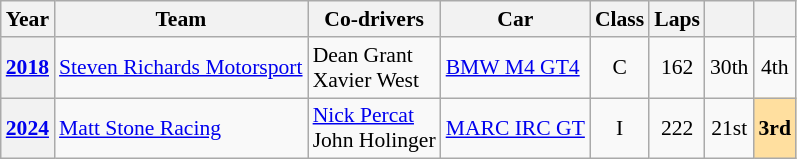<table class="wikitable" style="font-size:90%">
<tr>
<th>Year</th>
<th>Team</th>
<th>Co-drivers</th>
<th>Car</th>
<th>Class</th>
<th>Laps</th>
<th></th>
<th></th>
</tr>
<tr style="text-align:center;">
<th><a href='#'>2018</a></th>
<td align="left"> <a href='#'>Steven Richards Motorsport</a></td>
<td align="left"> Dean Grant<br> Xavier West</td>
<td align="left"><a href='#'>BMW M4 GT4</a></td>
<td>C</td>
<td>162</td>
<td>30th</td>
<td>4th</td>
</tr>
<tr style="text-align:center;">
<th><a href='#'>2024</a></th>
<td align="left"> <a href='#'>Matt Stone Racing</a></td>
<td align="left"> <a href='#'>Nick Percat</a><br> John Holinger</td>
<td align="left"><a href='#'>MARC IRC GT</a></td>
<td>I</td>
<td>222</td>
<td>21st</td>
<td style=background:#ffdf9f><strong>3rd</strong></td>
</tr>
</table>
